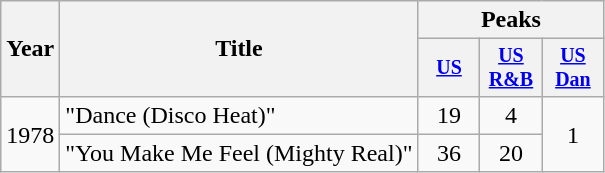<table class="wikitable" style="text-align:center;">
<tr>
<th scope="col" rowspan="2">Year</th>
<th scope="col" rowspan="2">Title</th>
<th scope="col" colspan="3">Peaks</th>
</tr>
<tr style="font-size:smaller;">
<th scope="col" width="35"><a href='#'>US</a><br></th>
<th scope="col" width="35"><a href='#'>US<br>R&B</a><br></th>
<th scope="col" width="35"><a href='#'>US<br>Dan</a><br></th>
</tr>
<tr>
<td rowspan="2">1978</td>
<td align="left">"Dance (Disco Heat)"</td>
<td>19</td>
<td>4</td>
<td rowspan="2">1</td>
</tr>
<tr>
<td align="left">"You Make Me Feel (Mighty Real)"</td>
<td>36</td>
<td>20</td>
</tr>
</table>
